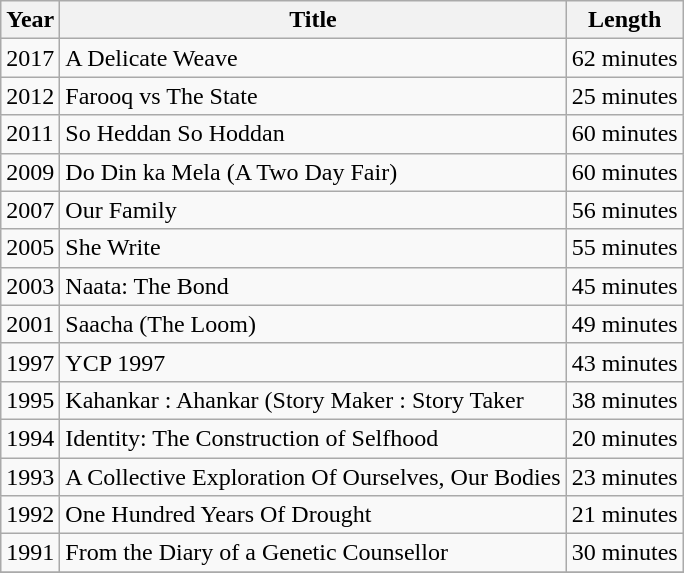<table class="wikitable sortable">
<tr>
<th>Year</th>
<th>Title</th>
<th>Length</th>
</tr>
<tr>
<td>2017</td>
<td>A Delicate Weave</td>
<td>62 minutes</td>
</tr>
<tr>
<td>2012</td>
<td>Farooq vs The State</td>
<td>25 minutes</td>
</tr>
<tr>
<td>2011</td>
<td>So Heddan So Hoddan</td>
<td>60 minutes</td>
</tr>
<tr>
<td>2009</td>
<td>Do Din ka Mela (A Two Day Fair)</td>
<td>60 minutes</td>
</tr>
<tr>
<td>2007</td>
<td>Our Family</td>
<td>56 minutes</td>
</tr>
<tr>
<td>2005</td>
<td>She Write</td>
<td>55 minutes</td>
</tr>
<tr>
<td>2003</td>
<td>Naata: The Bond</td>
<td>45 minutes</td>
</tr>
<tr>
<td>2001</td>
<td>Saacha (The Loom)</td>
<td>49 minutes</td>
</tr>
<tr>
<td>1997</td>
<td>YCP 1997</td>
<td>43 minutes</td>
</tr>
<tr>
<td>1995</td>
<td>Kahankar : Ahankar (Story Maker : Story Taker</td>
<td>38 minutes</td>
</tr>
<tr>
<td>1994</td>
<td>Identity: The Construction of Selfhood</td>
<td>20 minutes</td>
</tr>
<tr>
<td>1993</td>
<td>A Collective Exploration Of Ourselves, Our Bodies</td>
<td>23 minutes</td>
</tr>
<tr>
<td>1992</td>
<td>One Hundred Years Of Drought</td>
<td>21 minutes</td>
</tr>
<tr>
<td>1991</td>
<td>From the Diary of a Genetic Counsellor</td>
<td>30 minutes</td>
</tr>
<tr>
</tr>
</table>
